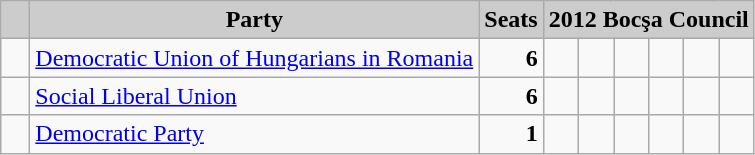<table class="wikitable">
<tr>
<th style="background:#ccc">   </th>
<th style="background:#ccc">Party</th>
<th style="background:#ccc">Seats</th>
<th style="background:#ccc" colspan="6">2012 Bocşa Council</th>
</tr>
<tr>
<td>  </td>
<td><a href='#'>Democratic Union of Hungarians in Romania</a></td>
<td style="text-align: right"><strong>6</strong></td>
<td>  </td>
<td>  </td>
<td>  </td>
<td>  </td>
<td>  </td>
<td>  </td>
</tr>
<tr>
<td>  </td>
<td><a href='#'>Social Liberal Union</a></td>
<td style="text-align: right"><strong>6</strong></td>
<td>  </td>
<td>  </td>
<td>  </td>
<td>  </td>
<td>  </td>
<td>  </td>
</tr>
<tr>
<td>  </td>
<td><a href='#'>Democratic Party</a></td>
<td style="text-align: right"><strong>1</strong></td>
<td>  </td>
<td> </td>
<td> </td>
<td> </td>
<td> </td>
<td> </td>
</tr>
</table>
